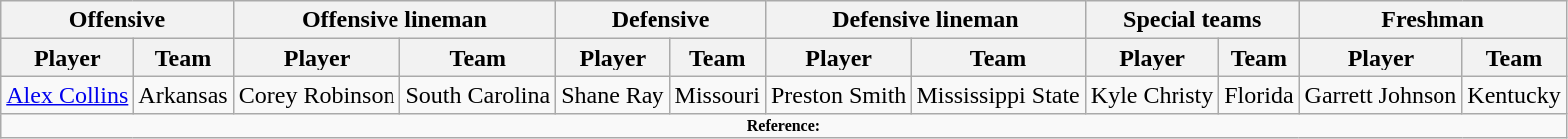<table class="wikitable" border="1">
<tr>
<th colspan="2">Offensive</th>
<th colspan="2">Offensive lineman</th>
<th colspan="2">Defensive</th>
<th colspan="2">Defensive lineman</th>
<th colspan="2">Special teams</th>
<th colspan="2">Freshman</th>
</tr>
<tr>
<th>Player</th>
<th>Team</th>
<th>Player</th>
<th>Team</th>
<th>Player</th>
<th>Team</th>
<th>Player</th>
<th>Team</th>
<th>Player</th>
<th>Team</th>
<th>Player</th>
<th>Team</th>
</tr>
<tr>
<td><a href='#'>Alex Collins</a></td>
<td>Arkansas</td>
<td>Corey Robinson</td>
<td>South Carolina</td>
<td>Shane Ray</td>
<td>Missouri</td>
<td>Preston Smith</td>
<td>Mississippi State</td>
<td>Kyle Christy</td>
<td>Florida</td>
<td>Garrett Johnson</td>
<td>Kentucky</td>
</tr>
<tr>
<td colspan="12" style="font-size: 8pt" align="center"><strong>Reference:</strong></td>
</tr>
</table>
